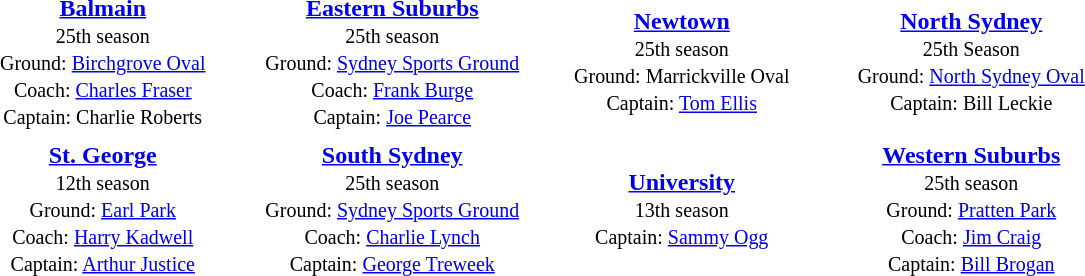<table align="center" class="toccolours" style="text-valign: center;" cellpadding=3 cellspacing=2>
<tr>
<th width=185></th>
<th width=185></th>
<th width=185></th>
<th width=185></th>
</tr>
<tr>
<td align="center"><strong><a href='#'>Balmain</a></strong><br><small>25th season<br>Ground: <a href='#'>Birchgrove Oval</a><br>Coach: <a href='#'>Charles Fraser</a><br>Captain: Charlie Roberts</small></td>
<td align="center"><strong><a href='#'>Eastern Suburbs</a></strong><br><small>25th season<br>Ground: <a href='#'>Sydney Sports Ground</a><br>Coach: <a href='#'>Frank Burge</a><br>Captain: <a href='#'>Joe Pearce</a></small></td>
<td align="center"><strong><a href='#'>Newtown</a></strong><br><small>25th season<br>Ground: Marrickville Oval<br>Captain: <a href='#'>Tom Ellis</a></small></td>
<td align="center"><strong><a href='#'>North Sydney</a></strong><br><small>25th Season<br>Ground: <a href='#'>North Sydney Oval</a><br>Captain: Bill Leckie</small></td>
</tr>
<tr>
<td align="center"><strong><a href='#'>St. George</a></strong><br><small>12th season<br>Ground: <a href='#'>Earl Park</a><br>Coach: <a href='#'>Harry Kadwell</a><br>Captain: <a href='#'>Arthur Justice</a></small></td>
<td align="center"><strong><a href='#'>South Sydney</a></strong><br><small>25th season<br>Ground: <a href='#'>Sydney Sports Ground</a><br>Coach: <a href='#'>Charlie Lynch</a><br>Captain: <a href='#'>George Treweek</a></small></td>
<td align="center"><strong><a href='#'>University</a></strong><br><small>13th season<br>Captain: <a href='#'>Sammy Ogg</a></small></td>
<td align="center"><strong><a href='#'>Western Suburbs</a></strong><br><small>25th season<br>Ground: <a href='#'>Pratten Park</a><br>Coach: <a href='#'>Jim Craig</a> <br>Captain: <a href='#'>Bill Brogan</a></small></td>
</tr>
</table>
